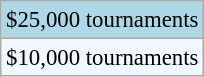<table class="wikitable" style="font-size:95%;">
<tr style="background:lightblue;">
<td>$25,000 tournaments</td>
</tr>
<tr style="background:#f0f8ff;">
<td>$10,000 tournaments</td>
</tr>
</table>
